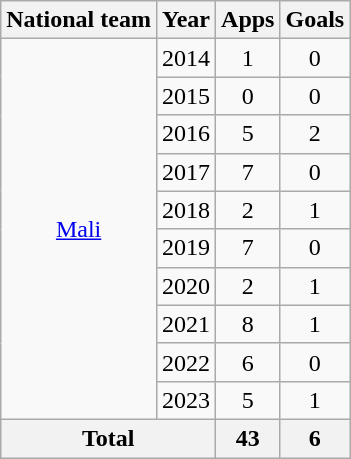<table class="wikitable" style="text-align:center">
<tr>
<th>National team</th>
<th>Year</th>
<th>Apps</th>
<th>Goals</th>
</tr>
<tr>
<td rowspan="10"><a href='#'>Mali</a></td>
<td>2014</td>
<td>1</td>
<td>0</td>
</tr>
<tr>
<td>2015</td>
<td>0</td>
<td>0</td>
</tr>
<tr>
<td>2016</td>
<td>5</td>
<td>2</td>
</tr>
<tr>
<td>2017</td>
<td>7</td>
<td>0</td>
</tr>
<tr>
<td>2018</td>
<td>2</td>
<td>1</td>
</tr>
<tr>
<td>2019</td>
<td>7</td>
<td>0</td>
</tr>
<tr>
<td>2020</td>
<td>2</td>
<td>1</td>
</tr>
<tr>
<td>2021</td>
<td>8</td>
<td>1</td>
</tr>
<tr>
<td>2022</td>
<td>6</td>
<td>0</td>
</tr>
<tr>
<td>2023</td>
<td>5</td>
<td>1</td>
</tr>
<tr>
<th colspan="2">Total</th>
<th>43</th>
<th>6</th>
</tr>
</table>
